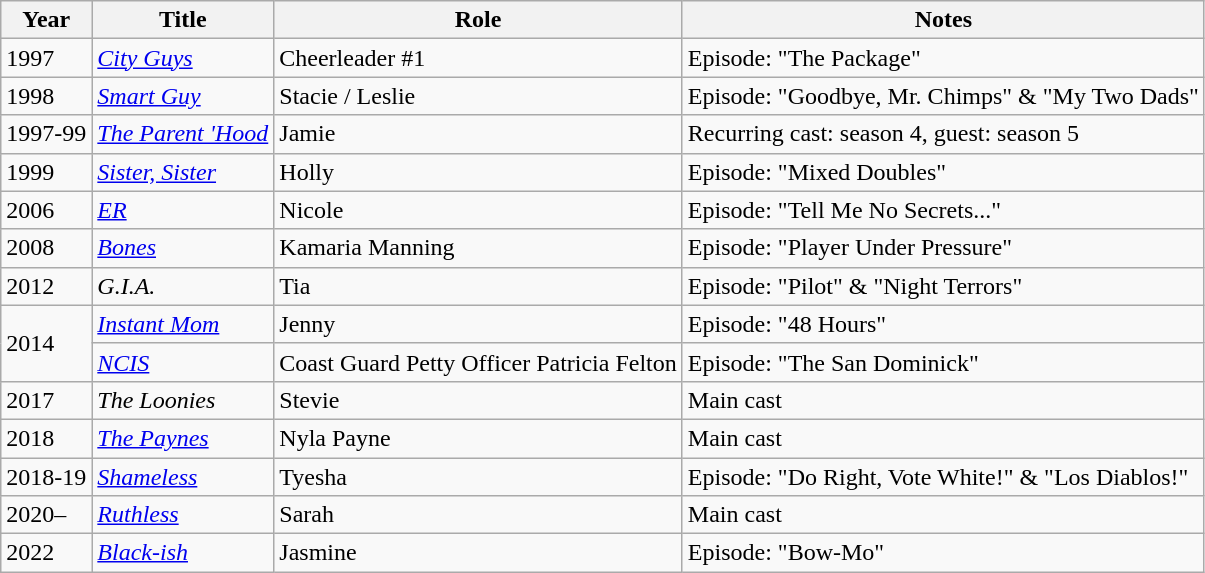<table class="wikitable sortable">
<tr>
<th>Year</th>
<th>Title</th>
<th>Role</th>
<th class="unsortable">Notes</th>
</tr>
<tr>
<td>1997</td>
<td><em><a href='#'>City Guys</a></em></td>
<td>Cheerleader #1</td>
<td>Episode: "The Package"</td>
</tr>
<tr>
<td>1998</td>
<td><em><a href='#'>Smart Guy</a></em></td>
<td>Stacie / Leslie</td>
<td>Episode: "Goodbye, Mr. Chimps" & "My Two Dads"</td>
</tr>
<tr>
<td>1997-99</td>
<td><em><a href='#'>The Parent 'Hood</a></em></td>
<td>Jamie</td>
<td>Recurring cast: season 4, guest: season 5</td>
</tr>
<tr>
<td>1999</td>
<td><em><a href='#'>Sister, Sister</a></em></td>
<td>Holly</td>
<td>Episode: "Mixed Doubles"</td>
</tr>
<tr>
<td>2006</td>
<td><em><a href='#'>ER</a></em></td>
<td>Nicole</td>
<td>Episode: "Tell Me No Secrets..."</td>
</tr>
<tr>
<td>2008</td>
<td><em><a href='#'>Bones</a></em></td>
<td>Kamaria Manning</td>
<td>Episode: "Player Under Pressure"</td>
</tr>
<tr>
<td>2012</td>
<td><em>G.I.A.</em></td>
<td>Tia</td>
<td>Episode: "Pilot" & "Night Terrors"</td>
</tr>
<tr>
<td rowspan=2>2014</td>
<td><em><a href='#'>Instant Mom</a></em></td>
<td>Jenny</td>
<td>Episode: "48 Hours"</td>
</tr>
<tr>
<td><em><a href='#'>NCIS</a></em></td>
<td>Coast Guard Petty Officer Patricia Felton</td>
<td>Episode: "The San Dominick"</td>
</tr>
<tr>
<td>2017</td>
<td><em>The Loonies</em></td>
<td>Stevie</td>
<td>Main cast</td>
</tr>
<tr>
<td>2018</td>
<td><em><a href='#'>The Paynes</a></em></td>
<td>Nyla Payne</td>
<td>Main cast</td>
</tr>
<tr>
<td>2018-19</td>
<td><em><a href='#'>Shameless</a></em></td>
<td>Tyesha</td>
<td>Episode: "Do Right, Vote White!" & "Los Diablos!"</td>
</tr>
<tr>
<td>2020–</td>
<td><em><a href='#'>Ruthless</a></em></td>
<td>Sarah</td>
<td>Main cast</td>
</tr>
<tr>
<td>2022</td>
<td><em><a href='#'>Black-ish</a></em></td>
<td>Jasmine</td>
<td>Episode: "Bow-Mo"</td>
</tr>
</table>
